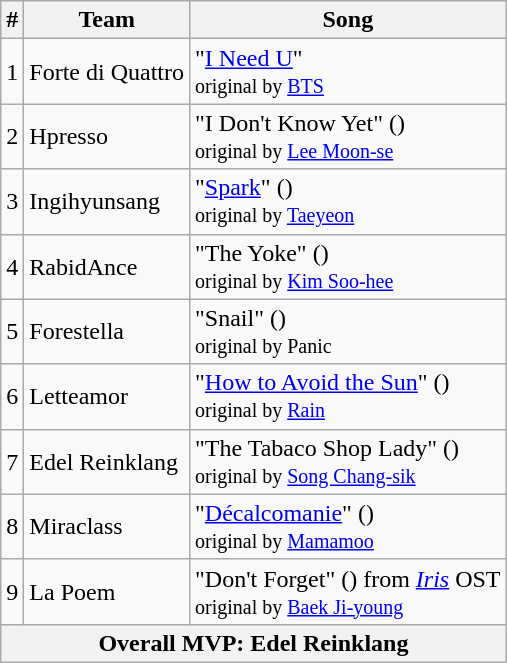<table class="wikitable">
<tr>
<th style="text-align:center;">#</th>
<th style="text-align:center;">Team</th>
<th style="text-align:center;">Song</th>
</tr>
<tr>
<td>1</td>
<td>Forte di Quattro</td>
<td>"<a href='#'>I Need U</a>" <br> <small>original by <a href='#'>BTS</a></small></td>
</tr>
<tr>
<td>2</td>
<td>Hpresso</td>
<td>"I Don't Know Yet" () <br> <small>original by <a href='#'>Lee Moon-se</a></small></td>
</tr>
<tr>
<td>3</td>
<td>Ingihyunsang</td>
<td>"<a href='#'>Spark</a>" () <br> <small>original by <a href='#'>Taeyeon</a></small></td>
</tr>
<tr>
<td>4</td>
<td>RabidAnce</td>
<td>"The Yoke" () <br> <small>original by <a href='#'>Kim Soo-hee</a></small></td>
</tr>
<tr>
<td>5</td>
<td>Forestella</td>
<td>"Snail" () <br> <small>original by Panic</small></td>
</tr>
<tr>
<td>6</td>
<td>Letteamor</td>
<td>"<a href='#'>How to Avoid the Sun</a>" () <br> <small>original by <a href='#'>Rain</a></small></td>
</tr>
<tr>
<td>7</td>
<td>Edel Reinklang</td>
<td>"The Tabaco Shop Lady" () <br> <small>original by <a href='#'>Song Chang-sik</a></small></td>
</tr>
<tr>
<td>8</td>
<td>Miraclass</td>
<td>"<a href='#'>Décalcomanie</a>" () <br> <small>original by <a href='#'>Mamamoo</a></small></td>
</tr>
<tr>
<td>9</td>
<td>La Poem</td>
<td>"Don't Forget" () from <em><a href='#'>Iris</a></em> OST <br> <small>original by <a href='#'>Baek Ji-young</a></small></td>
</tr>
<tr>
<th style="text-align:center;" colspan="3">Overall MVP: <strong>Edel Reinklang</strong></th>
</tr>
</table>
